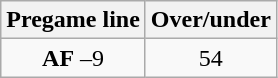<table class="wikitable">
<tr align="center">
<th style=>Pregame line</th>
<th style=>Over/under</th>
</tr>
<tr align="center">
<td><strong>AF</strong> –9</td>
<td>54</td>
</tr>
</table>
